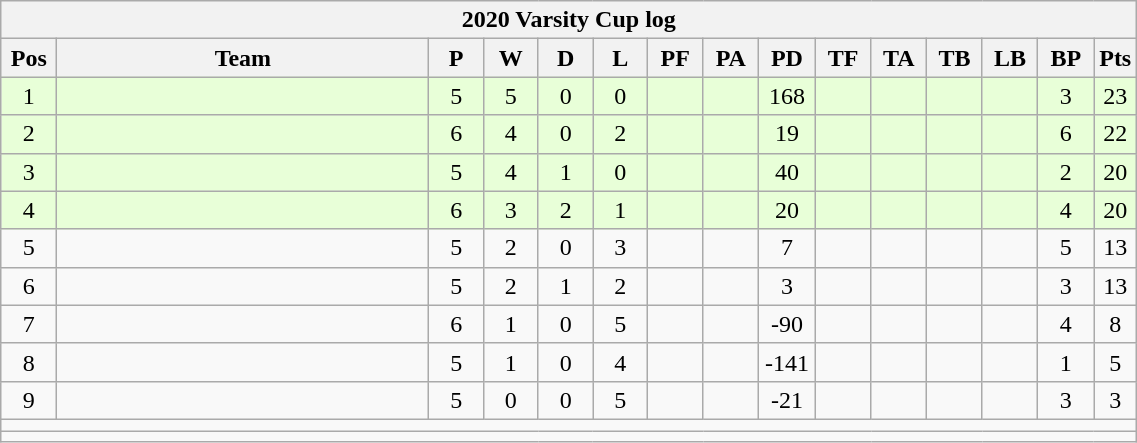<table class="wikitable" style="text-align:center; font-size:100%; width:60%;">
<tr>
<th colspan="100%" cellpadding="0" cellspacing="0"><strong>2020 Varsity Cup log</strong></th>
</tr>
<tr>
<th style="width:5%;">Pos</th>
<th style="width:35%;">Team</th>
<th style="width:5%;">P</th>
<th style="width:5%;">W</th>
<th style="width:5%;">D</th>
<th style="width:5%;">L</th>
<th style="width:5%;">PF</th>
<th style="width:5%;">PA</th>
<th style="width:5%;">PD</th>
<th style="width:5%;">TF</th>
<th style="width:5%;">TA</th>
<th style="width:5%;">TB</th>
<th style="width:5%;">LB</th>
<th style="width:5%;">BP</th>
<th style="width:5%;">Pts<br></th>
</tr>
<tr style="background:#E8FFD8;">
<td>1</td>
<td style="text-align:left;"></td>
<td>5</td>
<td>5</td>
<td>0</td>
<td>0</td>
<td></td>
<td></td>
<td>168</td>
<td></td>
<td></td>
<td></td>
<td></td>
<td>3</td>
<td>23</td>
</tr>
<tr style="background:#E8FFD8;">
<td>2</td>
<td style="text-align:left;"></td>
<td>6</td>
<td>4</td>
<td>0</td>
<td>2</td>
<td></td>
<td></td>
<td>19</td>
<td></td>
<td></td>
<td></td>
<td></td>
<td>6</td>
<td>22</td>
</tr>
<tr style="background:#E8FFD8;">
<td>3</td>
<td style="text-align:left;"></td>
<td>5</td>
<td>4</td>
<td>1</td>
<td>0</td>
<td></td>
<td></td>
<td>40</td>
<td></td>
<td></td>
<td></td>
<td></td>
<td>2</td>
<td>20</td>
</tr>
<tr style="background:#E8FFD8;">
<td>4</td>
<td style="text-align:left;"></td>
<td>6</td>
<td>3</td>
<td>2</td>
<td>1</td>
<td></td>
<td></td>
<td>20</td>
<td></td>
<td></td>
<td></td>
<td></td>
<td>4</td>
<td>20</td>
</tr>
<tr>
<td>5</td>
<td style="text-align:left;"></td>
<td>5</td>
<td>2</td>
<td>0</td>
<td>3</td>
<td></td>
<td></td>
<td>7</td>
<td></td>
<td></td>
<td></td>
<td></td>
<td>5</td>
<td>13</td>
</tr>
<tr>
<td>6</td>
<td style="text-align:left;"></td>
<td>5</td>
<td>2</td>
<td>1</td>
<td>2</td>
<td></td>
<td></td>
<td>3</td>
<td></td>
<td></td>
<td></td>
<td></td>
<td>3</td>
<td>13</td>
</tr>
<tr>
<td>7</td>
<td style="text-align:left;"></td>
<td>6</td>
<td>1</td>
<td>0</td>
<td>5</td>
<td></td>
<td></td>
<td>-90</td>
<td></td>
<td></td>
<td></td>
<td></td>
<td>4</td>
<td>8</td>
</tr>
<tr>
<td>8</td>
<td style="text-align:left;"></td>
<td>5</td>
<td>1</td>
<td>0</td>
<td>4</td>
<td></td>
<td></td>
<td>-141</td>
<td></td>
<td></td>
<td></td>
<td></td>
<td>1</td>
<td>5</td>
</tr>
<tr>
<td>9</td>
<td style="text-align:left;"></td>
<td>5</td>
<td>0</td>
<td>0</td>
<td>5</td>
<td></td>
<td></td>
<td>-21</td>
<td></td>
<td></td>
<td></td>
<td></td>
<td>3</td>
<td>3</td>
</tr>
<tr>
<td colspan="100%" cellpadding="0" cellspacing="0"></td>
</tr>
<tr>
<td colspan="100%" cellpadding="0" cellspacing="0"></td>
</tr>
</table>
